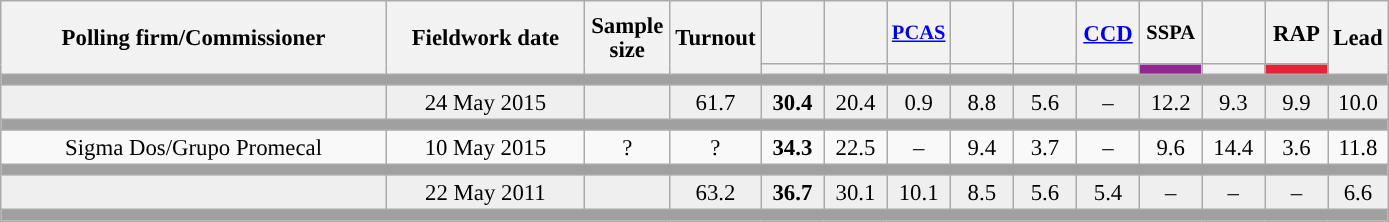<table class="wikitable collapsible collapsed" style="text-align:center; font-size:95%; line-height:16px;">
<tr style="height:42px;">
<th style="width:250px;" rowspan="2">Polling firm/Commissioner</th>
<th style="width:125px;" rowspan="2">Fieldwork date</th>
<th style="width:50px;" rowspan="2">Sample size</th>
<th style="width:45px;" rowspan="2">Turnout</th>
<th style="width:35px;"></th>
<th style="width:35px;"></th>
<th style="width:35px; font-size:90%;"><a href='#'>PCAS</a></th>
<th style="width:35px;"></th>
<th style="width:35px;"></th>
<th style="width:35px;"><a href='#'>CCD</a></th>
<th style="width:35px; font-size:90%;">SSPA</th>
<th style="width:35px;"></th>
<th style="width:35px;">RAP</th>
<th style="width:30px;" rowspan="2">Lead</th>
</tr>
<tr>
<th style="color:inherit;background:"></th>
<th style="color:inherit;background:"></th>
<th style="color:inherit;background:"></th>
<th style="color:inherit;background:"></th>
<th style="color:inherit;background:"></th>
<th style="color:inherit;background:"></th>
<th style="color:inherit;background:#922790;"></th>
<th style="color:inherit;background:"></th>
<th style="color:inherit;background:#E12438;"></th>
</tr>
<tr>
<td colspan="14" style="background:#A0A0A0"></td>
</tr>
<tr style="background:#EFEFEF;">
<td><strong></strong></td>
<td>24 May 2015</td>
<td></td>
<td>61.7</td>
<td><strong>30.4</strong><br></td>
<td>20.4<br></td>
<td>0.9<br></td>
<td>8.8<br></td>
<td>5.6<br></td>
<td>–</td>
<td>12.2<br></td>
<td>9.3<br></td>
<td>9.9<br></td>
<td style="background:">10.0</td>
</tr>
<tr>
<td colspan="14" style="background:#A0A0A0"></td>
</tr>
<tr>
<td>Sigma Dos/Grupo Promecal</td>
<td>10 May 2015</td>
<td>?</td>
<td>?</td>
<td><strong>34.3</strong><br></td>
<td>22.5<br></td>
<td>–</td>
<td>9.4<br></td>
<td>3.7<br></td>
<td>–</td>
<td>9.6<br></td>
<td>14.4<br></td>
<td>3.6<br></td>
<td style="background:">11.8</td>
</tr>
<tr>
<td colspan="14" style="background:#A0A0A0"></td>
</tr>
<tr style="background:#EFEFEF;">
<td><strong></strong></td>
<td>22 May 2011</td>
<td></td>
<td>63.2</td>
<td><strong>36.7</strong><br></td>
<td>30.1<br></td>
<td>10.1<br></td>
<td>8.5<br></td>
<td>5.6<br></td>
<td>5.4<br></td>
<td>–</td>
<td>–</td>
<td>–</td>
<td style="background:">6.6</td>
</tr>
<tr>
<td colspan="14" style="background:#A0A0A0"></td>
</tr>
</table>
